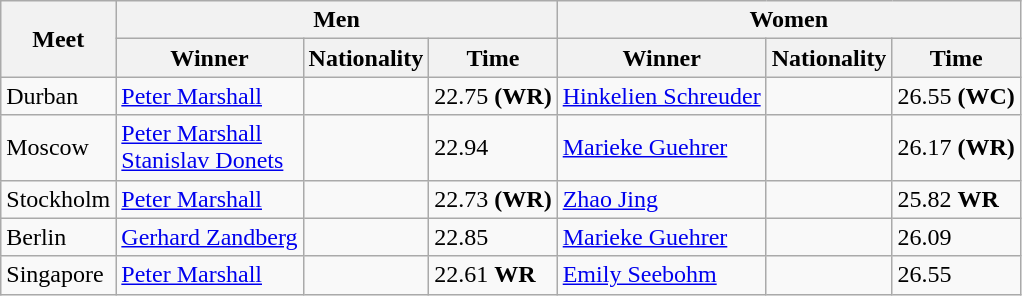<table class="wikitable">
<tr>
<th rowspan="2">Meet</th>
<th colspan="3">Men</th>
<th colspan="3">Women</th>
</tr>
<tr>
<th>Winner</th>
<th>Nationality</th>
<th>Time</th>
<th>Winner</th>
<th>Nationality</th>
<th>Time</th>
</tr>
<tr>
<td>Durban</td>
<td><a href='#'>Peter Marshall</a></td>
<td></td>
<td>22.75 <strong>(WR)</strong></td>
<td><a href='#'>Hinkelien Schreuder</a></td>
<td></td>
<td>26.55 <strong>(WC)</strong></td>
</tr>
<tr>
<td>Moscow</td>
<td><a href='#'>Peter Marshall</a> <br> <a href='#'>Stanislav Donets</a></td>
<td> <br> </td>
<td>22.94</td>
<td><a href='#'>Marieke Guehrer</a></td>
<td></td>
<td>26.17 <strong>(WR)</strong></td>
</tr>
<tr>
<td>Stockholm</td>
<td><a href='#'>Peter Marshall</a></td>
<td></td>
<td>22.73 <strong>(WR)</strong></td>
<td><a href='#'>Zhao Jing</a></td>
<td></td>
<td>25.82 <strong>WR</strong></td>
</tr>
<tr>
<td>Berlin</td>
<td><a href='#'>Gerhard Zandberg</a></td>
<td></td>
<td>22.85</td>
<td><a href='#'>Marieke Guehrer</a></td>
<td></td>
<td>26.09</td>
</tr>
<tr>
<td>Singapore</td>
<td><a href='#'>Peter Marshall</a></td>
<td></td>
<td>22.61 <strong>WR</strong></td>
<td><a href='#'>Emily Seebohm</a></td>
<td></td>
<td>26.55</td>
</tr>
</table>
